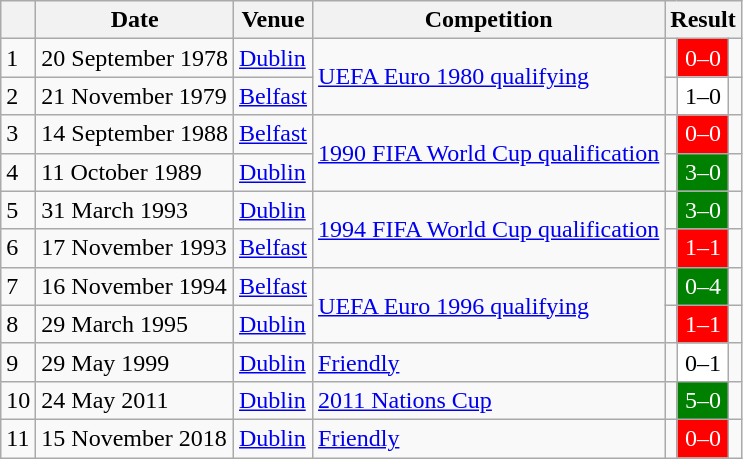<table class="wikitable sortable">
<tr>
<th></th>
<th>Date</th>
<th>Venue</th>
<th>Competition</th>
<th colspan="3">Result</th>
</tr>
<tr>
<td>1</td>
<td>20 September 1978</td>
<td> <a href='#'>Dublin</a></td>
<td rowspan="2"><a href='#'>UEFA Euro 1980 qualifying</a></td>
<td align="right"></td>
<td align="center" style="color:white; background-color:red;">0–0</td>
<td></td>
</tr>
<tr>
<td>2</td>
<td>21 November 1979</td>
<td> <a href='#'>Belfast</a></td>
<td align="right"></td>
<td align="center" style="color:black; background-color:white;">1–0</td>
<td></td>
</tr>
<tr>
<td>3</td>
<td>14 September 1988</td>
<td> <a href='#'>Belfast</a></td>
<td rowspan="2"><a href='#'>1990 FIFA World Cup qualification</a></td>
<td align="right"></td>
<td align="center" style="color:white; background-color:red;">0–0</td>
<td></td>
</tr>
<tr>
<td>4</td>
<td>11 October 1989</td>
<td> <a href='#'>Dublin</a></td>
<td align="right"></td>
<td align="center" style="color:white; background-color:green;">3–0</td>
<td></td>
</tr>
<tr>
<td>5</td>
<td>31 March 1993</td>
<td> <a href='#'>Dublin</a></td>
<td rowspan="2"><a href='#'>1994 FIFA World Cup qualification</a></td>
<td align="right"></td>
<td align="center" style="color:white; background-color:green;">3–0</td>
<td></td>
</tr>
<tr>
<td>6</td>
<td>17 November 1993</td>
<td> <a href='#'>Belfast</a></td>
<td align="right"></td>
<td align="center" style="color:white; background-color:red;">1–1</td>
<td></td>
</tr>
<tr>
<td>7</td>
<td>16 November 1994</td>
<td> <a href='#'>Belfast</a></td>
<td rowspan="2"><a href='#'>UEFA Euro 1996 qualifying</a></td>
<td align="right"></td>
<td align="center" style="color:white; background-color:green;">0–4</td>
<td></td>
</tr>
<tr>
<td>8</td>
<td>29 March 1995</td>
<td> <a href='#'>Dublin</a></td>
<td align="right"></td>
<td align="center" style="color:white; background-color:red;">1–1</td>
<td></td>
</tr>
<tr>
<td>9</td>
<td>29 May 1999</td>
<td> <a href='#'>Dublin</a></td>
<td><a href='#'>Friendly</a></td>
<td align="right"></td>
<td align="center" style="color:black; background-color:white;">0–1</td>
<td></td>
</tr>
<tr>
<td>10</td>
<td>24 May 2011</td>
<td> <a href='#'>Dublin</a></td>
<td><a href='#'>2011 Nations Cup</a></td>
<td align="right"></td>
<td align="center" style="color:white; background-color:green;">5–0</td>
<td></td>
</tr>
<tr>
<td>11</td>
<td>15 November 2018</td>
<td> <a href='#'>Dublin</a></td>
<td><a href='#'>Friendly</a></td>
<td align="right"></td>
<td align="center" style="color:white; background-color:red;">0–0</td>
<td></td>
</tr>
</table>
